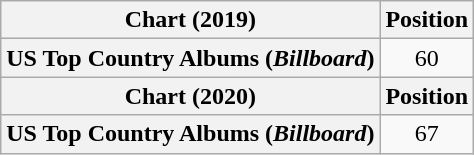<table class="wikitable plainrowheaders" style="text-align:center">
<tr>
<th scope="col">Chart (2019)</th>
<th scope="col">Position</th>
</tr>
<tr>
<th scope="row">US Top Country Albums (<em>Billboard</em>)</th>
<td>60</td>
</tr>
<tr>
<th scope="col">Chart (2020)</th>
<th scope="col">Position</th>
</tr>
<tr>
<th scope="row">US Top Country Albums (<em>Billboard</em>)</th>
<td>67</td>
</tr>
</table>
